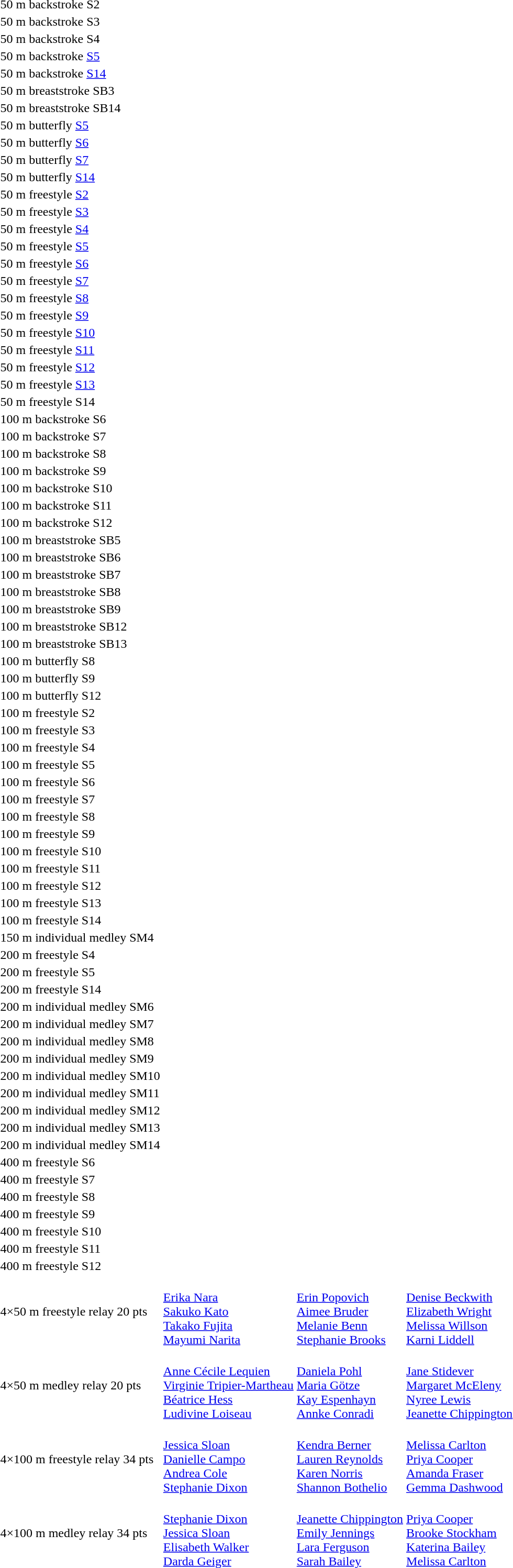<table>
<tr>
<td>50 m backstroke S2<br></td>
<td></td>
<td></td>
<td></td>
</tr>
<tr>
<td>50 m backstroke S3<br></td>
<td></td>
<td></td>
<td></td>
</tr>
<tr>
<td>50 m backstroke S4<br></td>
<td></td>
<td></td>
<td></td>
</tr>
<tr>
<td>50 m backstroke <a href='#'>S5</a><br></td>
<td></td>
<td></td>
<td></td>
</tr>
<tr>
<td>50 m backstroke <a href='#'>S14</a><br></td>
<td></td>
<td></td>
<td></td>
</tr>
<tr>
<td>50 m breaststroke SB3<br></td>
<td></td>
<td></td>
<td></td>
</tr>
<tr>
<td>50 m breaststroke SB14<br></td>
<td></td>
<td></td>
<td></td>
</tr>
<tr>
<td>50 m butterfly <a href='#'>S5</a><br></td>
<td></td>
<td></td>
<td></td>
</tr>
<tr>
<td>50 m butterfly <a href='#'>S6</a><br></td>
<td></td>
<td></td>
<td></td>
</tr>
<tr>
<td>50 m butterfly <a href='#'>S7</a><br></td>
<td></td>
<td></td>
<td></td>
</tr>
<tr>
<td>50 m butterfly <a href='#'>S14</a><br></td>
<td></td>
<td></td>
<td></td>
</tr>
<tr>
<td>50 m freestyle <a href='#'>S2</a><br></td>
<td></td>
<td></td>
<td></td>
</tr>
<tr>
<td>50 m freestyle <a href='#'>S3</a><br></td>
<td></td>
<td></td>
<td></td>
</tr>
<tr>
<td>50 m freestyle <a href='#'>S4</a><br></td>
<td></td>
<td></td>
<td></td>
</tr>
<tr>
<td>50 m freestyle <a href='#'>S5</a><br></td>
<td></td>
<td></td>
<td></td>
</tr>
<tr>
<td>50 m freestyle <a href='#'>S6</a><br></td>
<td></td>
<td></td>
<td></td>
</tr>
<tr>
<td>50 m freestyle <a href='#'>S7</a><br></td>
<td></td>
<td></td>
<td></td>
</tr>
<tr>
<td>50 m freestyle <a href='#'>S8</a><br></td>
<td></td>
<td></td>
<td></td>
</tr>
<tr>
<td>50 m freestyle <a href='#'>S9</a><br></td>
<td></td>
<td></td>
<td></td>
</tr>
<tr>
<td>50 m freestyle <a href='#'>S10</a><br></td>
<td></td>
<td></td>
<td></td>
</tr>
<tr>
<td>50 m freestyle <a href='#'>S11</a><br></td>
<td></td>
<td></td>
<td></td>
</tr>
<tr>
<td>50 m freestyle <a href='#'>S12</a><br></td>
<td></td>
<td></td>
<td></td>
</tr>
<tr>
<td>50 m freestyle <a href='#'>S13</a><br></td>
<td></td>
<td></td>
<td></td>
</tr>
<tr>
<td>50 m freestyle S14<br></td>
<td></td>
<td></td>
<td></td>
</tr>
<tr>
<td>100 m backstroke S6<br></td>
<td></td>
<td></td>
<td></td>
</tr>
<tr>
<td>100 m backstroke S7<br></td>
<td></td>
<td></td>
<td></td>
</tr>
<tr>
<td>100 m backstroke S8<br></td>
<td></td>
<td></td>
<td></td>
</tr>
<tr>
<td>100 m backstroke S9<br></td>
<td></td>
<td></td>
<td></td>
</tr>
<tr>
<td>100 m backstroke S10<br></td>
<td></td>
<td></td>
<td></td>
</tr>
<tr>
<td>100 m backstroke S11<br></td>
<td></td>
<td></td>
<td></td>
</tr>
<tr>
<td>100 m backstroke S12<br></td>
<td></td>
<td></td>
<td></td>
</tr>
<tr>
<td>100 m breaststroke SB5<br></td>
<td></td>
<td></td>
<td></td>
</tr>
<tr>
<td>100 m breaststroke SB6<br></td>
<td></td>
<td></td>
<td></td>
</tr>
<tr>
<td>100 m breaststroke SB7<br></td>
<td></td>
<td></td>
<td></td>
</tr>
<tr>
<td>100 m breaststroke SB8<br></td>
<td></td>
<td></td>
<td></td>
</tr>
<tr>
<td>100 m breaststroke SB9<br></td>
<td></td>
<td></td>
<td></td>
</tr>
<tr>
<td>100 m breaststroke SB12<br></td>
<td></td>
<td></td>
<td></td>
</tr>
<tr>
<td>100 m breaststroke SB13<br></td>
<td></td>
<td></td>
<td></td>
</tr>
<tr>
<td>100 m butterfly S8<br></td>
<td></td>
<td></td>
<td></td>
</tr>
<tr>
<td>100 m butterfly S9<br></td>
<td></td>
<td></td>
<td></td>
</tr>
<tr>
<td>100 m butterfly S12<br></td>
<td></td>
<td></td>
<td></td>
</tr>
<tr>
<td>100 m freestyle S2<br></td>
<td></td>
<td></td>
<td></td>
</tr>
<tr>
<td>100 m freestyle S3<br></td>
<td></td>
<td></td>
<td></td>
</tr>
<tr>
<td>100 m freestyle S4<br></td>
<td></td>
<td></td>
<td></td>
</tr>
<tr>
<td>100 m freestyle S5<br></td>
<td></td>
<td></td>
<td></td>
</tr>
<tr>
<td>100 m freestyle S6<br></td>
<td></td>
<td></td>
<td></td>
</tr>
<tr>
<td>100 m freestyle S7<br></td>
<td></td>
<td></td>
<td></td>
</tr>
<tr>
<td>100 m freestyle S8<br></td>
<td></td>
<td></td>
<td></td>
</tr>
<tr>
<td>100 m freestyle S9<br></td>
<td></td>
<td></td>
<td></td>
</tr>
<tr>
<td>100 m freestyle S10<br></td>
<td></td>
<td></td>
<td></td>
</tr>
<tr>
<td>100 m freestyle S11<br></td>
<td></td>
<td></td>
<td></td>
</tr>
<tr>
<td>100 m freestyle S12<br></td>
<td></td>
<td></td>
<td></td>
</tr>
<tr>
<td>100 m freestyle S13<br></td>
<td></td>
<td></td>
<td></td>
</tr>
<tr>
<td>100 m freestyle S14<br></td>
<td></td>
<td></td>
<td></td>
</tr>
<tr>
<td>150 m individual medley SM4<br></td>
<td></td>
<td></td>
<td></td>
</tr>
<tr>
<td>200 m freestyle S4<br></td>
<td></td>
<td></td>
<td></td>
</tr>
<tr>
<td>200 m freestyle S5<br></td>
<td></td>
<td></td>
<td></td>
</tr>
<tr>
<td>200 m freestyle S14<br></td>
<td></td>
<td></td>
<td></td>
</tr>
<tr>
<td>200 m individual medley SM6<br></td>
<td></td>
<td></td>
<td></td>
</tr>
<tr>
<td>200 m individual medley SM7<br></td>
<td></td>
<td></td>
<td></td>
</tr>
<tr>
<td>200 m individual medley SM8<br></td>
<td></td>
<td></td>
<td></td>
</tr>
<tr>
<td>200 m individual medley SM9<br></td>
<td></td>
<td></td>
<td></td>
</tr>
<tr>
<td>200 m individual medley SM10<br></td>
<td></td>
<td></td>
<td></td>
</tr>
<tr>
<td>200 m individual medley SM11<br></td>
<td></td>
<td></td>
<td></td>
</tr>
<tr>
<td>200 m individual medley SM12<br></td>
<td></td>
<td></td>
<td></td>
</tr>
<tr>
<td>200 m individual medley SM13<br></td>
<td></td>
<td></td>
<td></td>
</tr>
<tr>
<td>200 m individual medley SM14<br></td>
<td></td>
<td></td>
<td></td>
</tr>
<tr>
<td>400 m freestyle S6<br></td>
<td></td>
<td></td>
<td></td>
</tr>
<tr>
<td>400 m freestyle S7<br></td>
<td></td>
<td></td>
<td></td>
</tr>
<tr>
<td>400 m freestyle S8<br></td>
<td></td>
<td></td>
<td></td>
</tr>
<tr>
<td>400 m freestyle S9<br></td>
<td></td>
<td></td>
<td></td>
</tr>
<tr>
<td>400 m freestyle S10<br></td>
<td></td>
<td></td>
<td></td>
</tr>
<tr>
<td>400 m freestyle S11<br></td>
<td></td>
<td></td>
<td></td>
</tr>
<tr>
<td>400 m freestyle S12<br></td>
<td></td>
<td></td>
<td></td>
</tr>
<tr>
<td>4×50 m freestyle relay 20 pts<br></td>
<td valign=top> <br> <a href='#'>Erika Nara</a> <br> <a href='#'>Sakuko Kato</a> <br> <a href='#'>Takako Fujita</a> <br> <a href='#'>Mayumi Narita</a></td>
<td valign=top> <br> <a href='#'>Erin Popovich</a> <br> <a href='#'>Aimee Bruder</a> <br> <a href='#'>Melanie Benn</a> <br> <a href='#'>Stephanie Brooks</a></td>
<td valign=top> <br> <a href='#'>Denise Beckwith</a> <br> <a href='#'>Elizabeth Wright</a> <br> <a href='#'>Melissa Willson</a> <br> <a href='#'>Karni Liddell</a></td>
</tr>
<tr>
<td>4×50 m medley relay 20 pts<br></td>
<td valign=top> <br> <a href='#'>Anne Cécile Lequien</a> <br> <a href='#'>Virginie Tripier-Martheau</a> <br> <a href='#'>Béatrice Hess</a> <br> <a href='#'>Ludivine Loiseau</a></td>
<td valign=top> <br> <a href='#'>Daniela Pohl</a> <br> <a href='#'>Maria Götze</a> <br> <a href='#'>Kay Espenhayn</a> <br> <a href='#'>Annke Conradi</a></td>
<td valign=top> <br> <a href='#'>Jane Stidever</a> <br> <a href='#'>Margaret McEleny</a> <br> <a href='#'>Nyree Lewis</a> <br> <a href='#'>Jeanette Chippington</a></td>
</tr>
<tr>
<td>4×100 m freestyle relay 34 pts<br></td>
<td valign=top> <br> <a href='#'>Jessica Sloan</a> <br> <a href='#'>Danielle Campo</a> <br> <a href='#'>Andrea Cole</a> <br> <a href='#'>Stephanie Dixon</a></td>
<td valign=top> <br> <a href='#'>Kendra Berner</a> <br> <a href='#'>Lauren Reynolds</a> <br> <a href='#'>Karen Norris</a> <br> <a href='#'>Shannon Bothelio</a></td>
<td valign=top> <br> <a href='#'>Melissa Carlton</a> <br> <a href='#'>Priya Cooper</a> <br> <a href='#'>Amanda Fraser</a> <br> <a href='#'>Gemma Dashwood</a></td>
</tr>
<tr>
<td>4×100 m medley relay 34 pts<br></td>
<td valign=top> <br> <a href='#'>Stephanie Dixon</a> <br> <a href='#'>Jessica Sloan</a> <br> <a href='#'>Elisabeth Walker</a> <br> <a href='#'>Darda Geiger</a></td>
<td valign=top> <br> <a href='#'>Jeanette Chippington</a> <br> <a href='#'>Emily Jennings</a> <br> <a href='#'>Lara Ferguson</a> <br> <a href='#'>Sarah Bailey</a></td>
<td valign=top> <br> <a href='#'>Priya Cooper</a> <br> <a href='#'>Brooke Stockham</a> <br> <a href='#'>Katerina Bailey</a> <br> <a href='#'>Melissa Carlton</a></td>
</tr>
</table>
